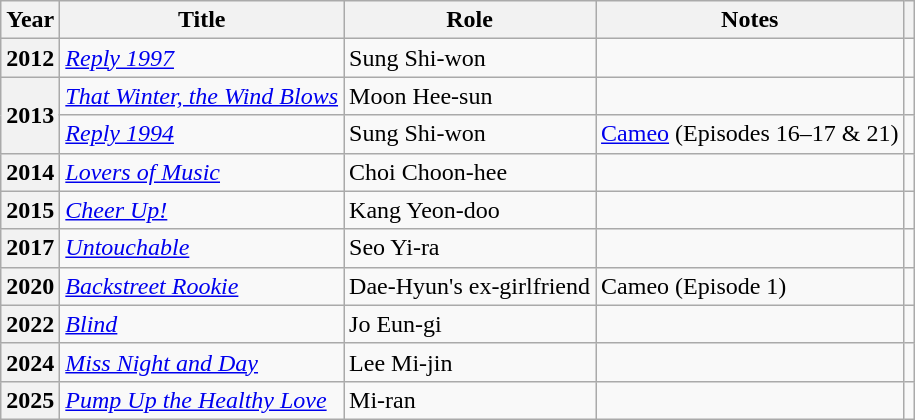<table class="wikitable plainrowheaders sortable">
<tr>
<th scope="col">Year</th>
<th scope="col">Title</th>
<th scope="col">Role</th>
<th scope="col">Notes</th>
<th scope="col" class="unsortable"></th>
</tr>
<tr>
<th scope="row">2012</th>
<td><em><a href='#'>Reply 1997</a></em></td>
<td>Sung Shi-won</td>
<td></td>
<td style="text-align:center"></td>
</tr>
<tr>
<th scope="row" rowspan="2"">2013</th>
<td><em><a href='#'>That Winter, the Wind Blows</a></em></td>
<td>Moon Hee-sun</td>
<td></td>
<td style="text-align:center"></td>
</tr>
<tr>
<td><em><a href='#'>Reply 1994</a></em></td>
<td>Sung Shi-won</td>
<td><a href='#'>Cameo</a> (Episodes 16–17 & 21)</td>
<td style="text-align:center"></td>
</tr>
<tr>
<th scope="row">2014</th>
<td><em><a href='#'>Lovers of Music</a></em></td>
<td>Choi Choon-hee</td>
<td></td>
<td style="text-align:center"></td>
</tr>
<tr>
<th scope="row">2015</th>
<td><em><a href='#'>Cheer Up!</a></em></td>
<td>Kang Yeon-doo</td>
<td></td>
<td style="text-align:center"></td>
</tr>
<tr>
<th scope="row">2017</th>
<td><em><a href='#'>Untouchable</a></em></td>
<td>Seo Yi-ra</td>
<td></td>
<td style="text-align:center"></td>
</tr>
<tr>
<th scope="row">2020</th>
<td><em><a href='#'>Backstreet Rookie</a></em></td>
<td>Dae-Hyun's ex-girlfriend</td>
<td>Cameo (Episode 1)</td>
<td style="text-align:center"></td>
</tr>
<tr>
<th scope="row">2022</th>
<td><em><a href='#'>Blind</a></em></td>
<td>Jo Eun-gi</td>
<td></td>
<td style="text-align:center"></td>
</tr>
<tr>
<th scope="row">2024</th>
<td><em><a href='#'>Miss Night and Day</a></em></td>
<td>Lee Mi-jin</td>
<td></td>
<td style="text-align:center"></td>
</tr>
<tr>
<th scope="row">2025</th>
<td><em><a href='#'>Pump Up the Healthy Love</a></em></td>
<td>Mi-ran</td>
<td></td>
<td style="text-align:center"></td>
</tr>
</table>
